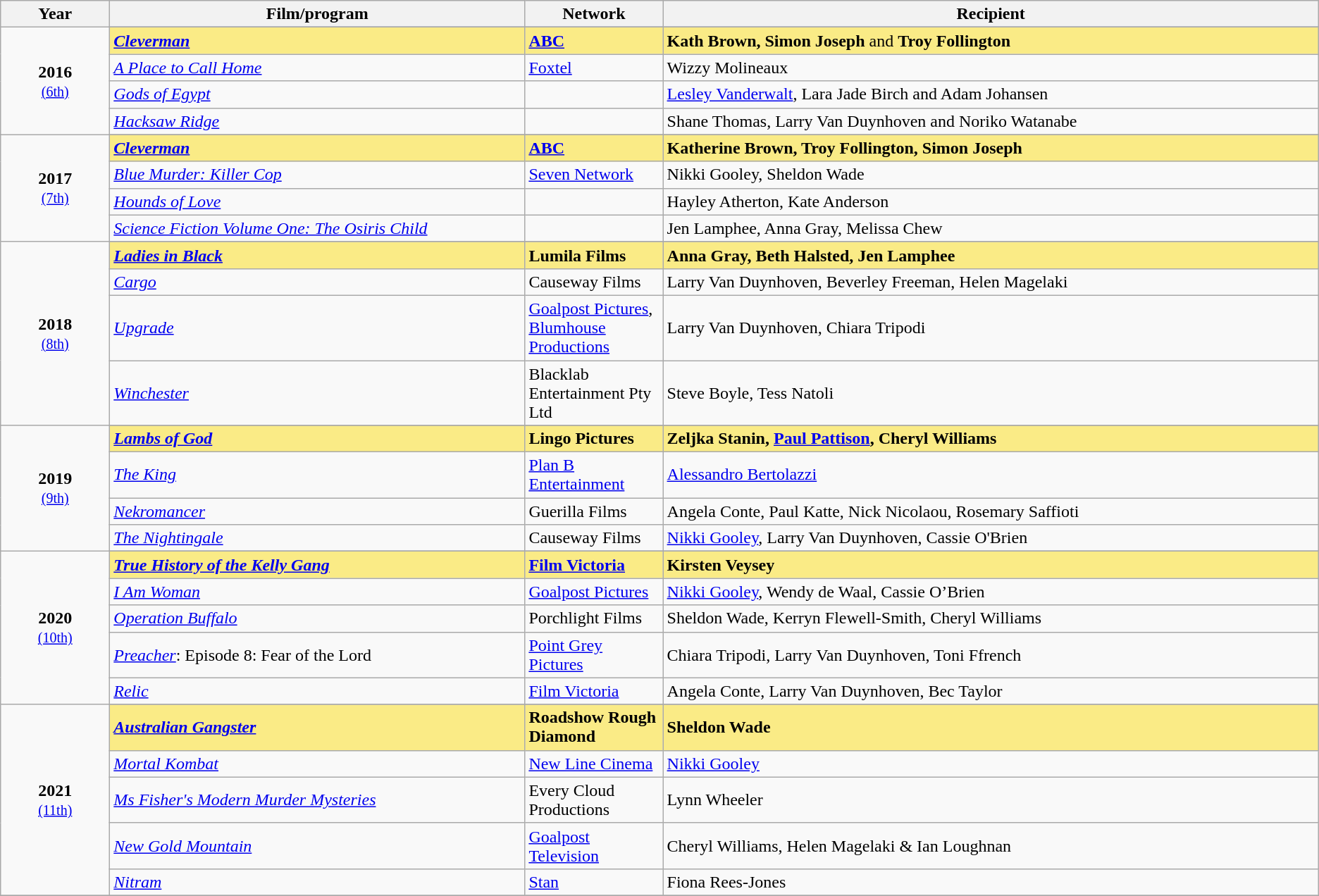<table class="sortable wikitable">
<tr>
<th width="5%">Year</th>
<th width="19%">Film/program</th>
<th width="4%">Network</th>
<th width="30%">Recipient</th>
</tr>
<tr>
<td rowspan=5 align="center"><strong>2016</strong><br><small><a href='#'>(6th)</a></small></td>
</tr>
<tr style="background:#FAEB86">
<td><strong><em><a href='#'>Cleverman</a></em></strong></td>
<td><strong><a href='#'>ABC</a></strong></td>
<td><strong>Kath Brown, Simon Joseph</strong> and <strong>Troy Follington</strong></td>
</tr>
<tr>
<td><em><a href='#'>A Place to Call Home</a></em></td>
<td><a href='#'>Foxtel</a></td>
<td>Wizzy Molineaux</td>
</tr>
<tr>
<td><em><a href='#'>Gods of Egypt</a></em></td>
<td></td>
<td><a href='#'>Lesley Vanderwalt</a>, Lara Jade Birch and Adam Johansen</td>
</tr>
<tr>
<td><em><a href='#'>Hacksaw Ridge</a></em></td>
<td></td>
<td>Shane Thomas, Larry Van Duynhoven and Noriko Watanabe</td>
</tr>
<tr>
<td rowspan=5 align="center"><strong>2017</strong><br><small><a href='#'>(7th)</a></small></td>
</tr>
<tr style="background:#FAEB86">
<td><strong><em><a href='#'>Cleverman</a></em></strong></td>
<td><strong><a href='#'>ABC</a></strong></td>
<td><strong>Katherine Brown, Troy Follington, Simon Joseph</strong></td>
</tr>
<tr>
<td><em><a href='#'>Blue Murder: Killer Cop</a></em></td>
<td><a href='#'>Seven Network</a></td>
<td>Nikki Gooley, Sheldon Wade</td>
</tr>
<tr>
<td><em><a href='#'>Hounds of Love</a></em></td>
<td></td>
<td>Hayley Atherton, Kate Anderson</td>
</tr>
<tr>
<td><em><a href='#'>Science Fiction Volume One: The Osiris Child</a></em></td>
<td></td>
<td>Jen Lamphee, Anna Gray, Melissa Chew</td>
</tr>
<tr>
<td rowspan=5 align="center"><strong>2018</strong><br><small><a href='#'>(8th)</a></small></td>
</tr>
<tr style="background:#FAEB86">
<td><strong><em><a href='#'>Ladies in Black</a></em></strong></td>
<td><strong>Lumila Films</strong></td>
<td><strong>Anna Gray, Beth Halsted, Jen Lamphee</strong></td>
</tr>
<tr>
<td><em><a href='#'>Cargo</a></em></td>
<td>Causeway Films</td>
<td>Larry Van Duynhoven, Beverley Freeman, Helen Magelaki</td>
</tr>
<tr>
<td><em><a href='#'>Upgrade</a></em></td>
<td><a href='#'>Goalpost Pictures</a>, <a href='#'>Blumhouse Productions</a></td>
<td>Larry Van Duynhoven, Chiara Tripodi</td>
</tr>
<tr>
<td><em><a href='#'>Winchester</a></em></td>
<td>Blacklab Entertainment Pty Ltd</td>
<td>Steve Boyle, Tess Natoli</td>
</tr>
<tr>
<td rowspan=5 align="center"><strong>2019</strong><br><small><a href='#'>(9th)</a></small></td>
</tr>
<tr style="background:#FAEB86">
<td><strong><em><a href='#'>Lambs of God</a></em></strong></td>
<td><strong>Lingo Pictures</strong></td>
<td><strong>Zeljka Stanin, <a href='#'>Paul Pattison</a>, Cheryl Williams</strong></td>
</tr>
<tr>
<td><em><a href='#'>The King</a></em></td>
<td><a href='#'>Plan B Entertainment</a></td>
<td><a href='#'>Alessandro Bertolazzi</a></td>
</tr>
<tr>
<td><em><a href='#'>Nekromancer</a></em></td>
<td>Guerilla Films</td>
<td>Angela Conte, Paul Katte, Nick Nicolaou, Rosemary Saffioti</td>
</tr>
<tr>
<td><em><a href='#'>The Nightingale</a></em></td>
<td>Causeway Films</td>
<td><a href='#'>Nikki Gooley</a>, Larry Van Duynhoven, Cassie O'Brien</td>
</tr>
<tr>
<td rowspan=6 align="center"><strong>2020</strong><br><small><a href='#'>(10th)</a></small></td>
</tr>
<tr style="background:#FAEB86">
<td><strong><em><a href='#'>True History of the Kelly Gang</a></em></strong></td>
<td><strong><a href='#'>Film Victoria</a></strong></td>
<td><strong>Kirsten Veysey</strong></td>
</tr>
<tr>
<td><em><a href='#'>I Am Woman</a></em></td>
<td><a href='#'>Goalpost Pictures</a></td>
<td><a href='#'>Nikki Gooley</a>, Wendy de Waal, Cassie O’Brien</td>
</tr>
<tr>
<td><em><a href='#'>Operation Buffalo</a></em></td>
<td>Porchlight Films</td>
<td>Sheldon Wade, Kerryn Flewell-Smith, Cheryl Williams</td>
</tr>
<tr>
<td><em><a href='#'>Preacher</a></em>: Episode 8: Fear of the Lord</td>
<td><a href='#'>Point Grey Pictures</a></td>
<td>Chiara Tripodi, Larry Van Duynhoven, Toni Ffrench</td>
</tr>
<tr>
<td><em><a href='#'>Relic</a></em></td>
<td><a href='#'>Film Victoria</a></td>
<td>Angela Conte, Larry Van Duynhoven, Bec Taylor</td>
</tr>
<tr>
<td rowspan=6 align="center"><strong>2021</strong><br><small><a href='#'>(11th)</a></small></td>
</tr>
<tr style="background:#FAEB86">
<td><strong><em><a href='#'>Australian Gangster</a></em></strong></td>
<td><strong>Roadshow Rough Diamond</strong></td>
<td><strong>Sheldon Wade</strong></td>
</tr>
<tr>
<td><em><a href='#'>Mortal Kombat</a></em></td>
<td><a href='#'>New Line Cinema</a></td>
<td><a href='#'>Nikki Gooley</a></td>
</tr>
<tr>
<td><em><a href='#'>Ms Fisher's Modern Murder Mysteries</a></em></td>
<td>Every Cloud Productions</td>
<td>Lynn Wheeler</td>
</tr>
<tr>
<td><em><a href='#'>New Gold Mountain</a></em></td>
<td><a href='#'>Goalpost Television</a></td>
<td>Cheryl Williams, Helen Magelaki & Ian Loughnan</td>
</tr>
<tr>
<td><em><a href='#'>Nitram</a></em></td>
<td><a href='#'>Stan</a></td>
<td>Fiona Rees-Jones</td>
</tr>
<tr>
</tr>
</table>
